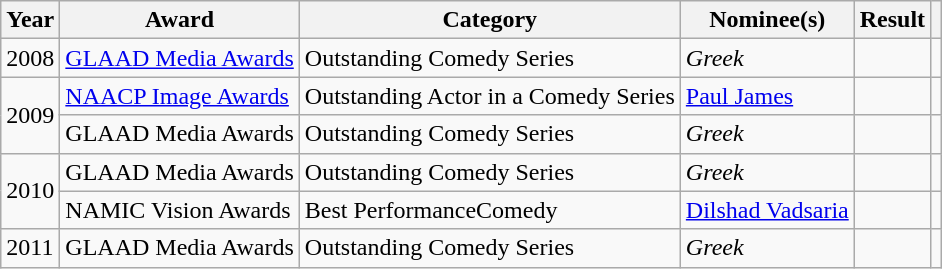<table class="wikitable sortable">
<tr>
<th>Year</th>
<th>Award</th>
<th>Category</th>
<th>Nominee(s)</th>
<th>Result</th>
<th class="unsortable"></th>
</tr>
<tr>
<td>2008</td>
<td><a href='#'>GLAAD Media Awards</a></td>
<td>Outstanding Comedy Series</td>
<td><em>Greek</em></td>
<td></td>
<td style="text-align: center;"></td>
</tr>
<tr>
<td rowspan="2">2009</td>
<td><a href='#'>NAACP Image Awards</a></td>
<td>Outstanding Actor in a Comedy Series</td>
<td data-sort-value="James, Paul"><a href='#'>Paul James</a></td>
<td></td>
<td style="text-align: center;"></td>
</tr>
<tr>
<td>GLAAD Media Awards</td>
<td>Outstanding Comedy Series</td>
<td><em>Greek</em></td>
<td></td>
<td style="text-align: center;"></td>
</tr>
<tr>
<td rowspan="2">2010</td>
<td>GLAAD Media Awards</td>
<td>Outstanding Comedy Series</td>
<td><em>Greek</em></td>
<td></td>
<td style="text-align: center;"></td>
</tr>
<tr>
<td>NAMIC Vision Awards</td>
<td>Best PerformanceComedy</td>
<td data-sort-value="Vadsaria, Dilshad"><a href='#'>Dilshad Vadsaria</a></td>
<td></td>
<td style="text-align: center;"></td>
</tr>
<tr>
<td>2011</td>
<td>GLAAD Media Awards</td>
<td>Outstanding Comedy Series</td>
<td><em>Greek</em></td>
<td></td>
<td style="text-align: center;"></td>
</tr>
</table>
